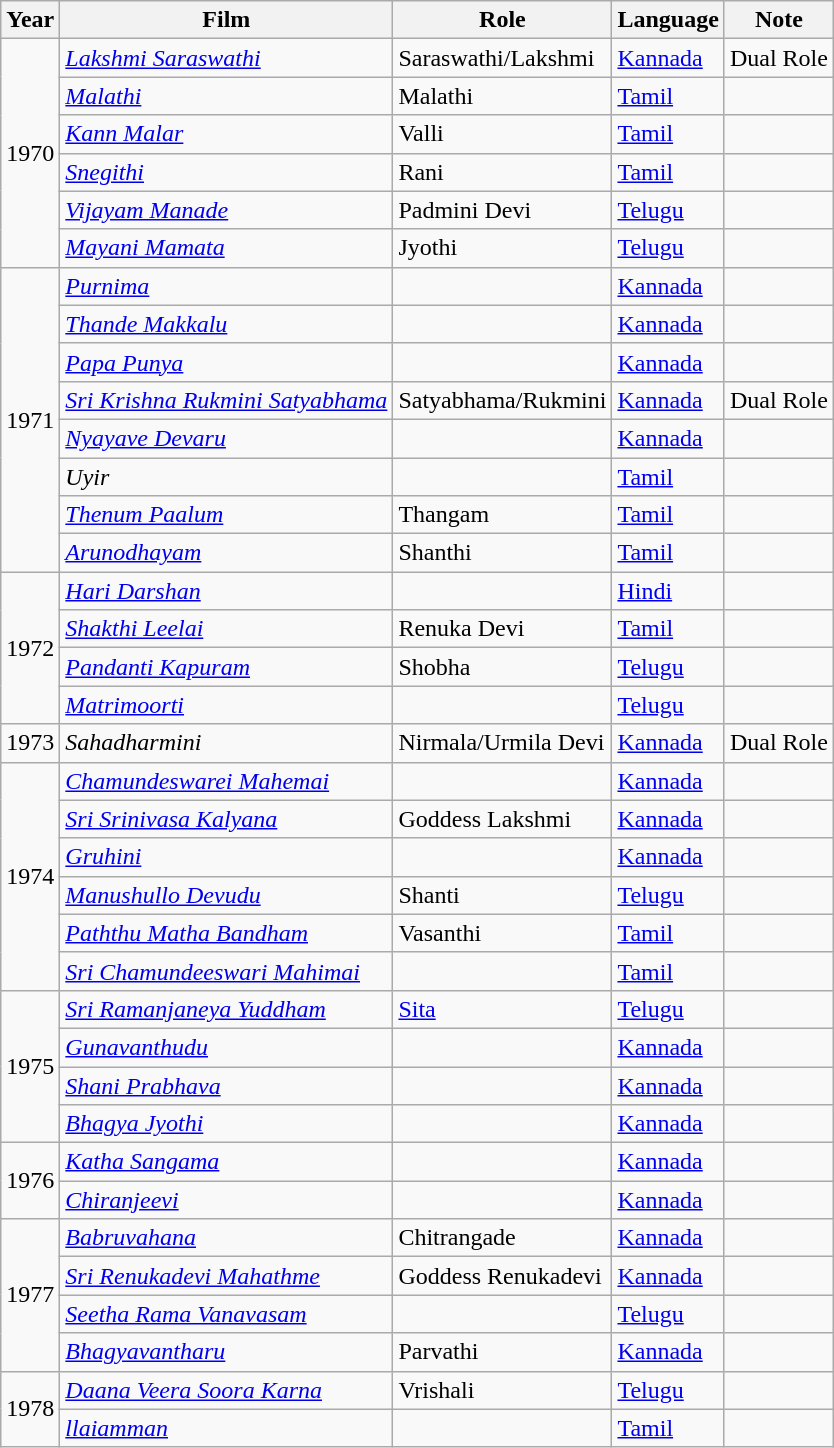<table class="wikitable sortable">
<tr>
<th>Year</th>
<th>Film</th>
<th>Role</th>
<th>Language</th>
<th>Note</th>
</tr>
<tr>
<td rowspan="6">1970</td>
<td><em><a href='#'>Lakshmi Saraswathi</a></em></td>
<td>Saraswathi/Lakshmi</td>
<td><a href='#'>Kannada</a></td>
<td>Dual Role</td>
</tr>
<tr>
<td><em><a href='#'>Malathi</a></em></td>
<td>Malathi</td>
<td><a href='#'>Tamil</a></td>
<td></td>
</tr>
<tr>
<td><em><a href='#'>Kann Malar</a></em></td>
<td>Valli</td>
<td><a href='#'>Tamil</a></td>
<td></td>
</tr>
<tr>
<td><em><a href='#'>Snegithi</a></em></td>
<td>Rani</td>
<td><a href='#'>Tamil</a></td>
<td></td>
</tr>
<tr>
<td><em><a href='#'>Vijayam Manade</a></em></td>
<td>Padmini Devi</td>
<td><a href='#'>Telugu</a></td>
<td></td>
</tr>
<tr>
<td><em><a href='#'>Mayani Mamata</a></em></td>
<td>Jyothi</td>
<td><a href='#'>Telugu</a></td>
<td></td>
</tr>
<tr>
<td rowspan="8">1971</td>
<td><em><a href='#'>Purnima</a></em></td>
<td></td>
<td><a href='#'>Kannada</a></td>
<td></td>
</tr>
<tr>
<td><em><a href='#'>Thande Makkalu</a></em></td>
<td></td>
<td><a href='#'>Kannada</a></td>
<td></td>
</tr>
<tr>
<td><em><a href='#'>Papa Punya</a></em></td>
<td></td>
<td><a href='#'>Kannada</a></td>
<td></td>
</tr>
<tr>
<td><em><a href='#'>Sri Krishna Rukmini Satyabhama</a></em></td>
<td>Satyabhama/Rukmini</td>
<td><a href='#'>Kannada</a></td>
<td>Dual Role</td>
</tr>
<tr>
<td><em><a href='#'>Nyayave Devaru</a></em></td>
<td></td>
<td><a href='#'>Kannada</a></td>
<td></td>
</tr>
<tr>
<td><em>Uyir</em></td>
<td></td>
<td><a href='#'>Tamil</a></td>
<td></td>
</tr>
<tr>
<td><em><a href='#'>Thenum Paalum</a></em></td>
<td>Thangam</td>
<td><a href='#'>Tamil</a></td>
<td></td>
</tr>
<tr>
<td><em><a href='#'>Arunodhayam</a></em></td>
<td>Shanthi</td>
<td><a href='#'>Tamil</a></td>
<td></td>
</tr>
<tr>
<td rowspan="4">1972</td>
<td><em><a href='#'>Hari Darshan</a></em></td>
<td></td>
<td><a href='#'>Hindi</a></td>
<td></td>
</tr>
<tr>
<td><em><a href='#'>Shakthi Leelai</a></em></td>
<td>Renuka Devi</td>
<td><a href='#'>Tamil</a></td>
<td></td>
</tr>
<tr>
<td><em><a href='#'>Pandanti Kapuram</a></em></td>
<td>Shobha</td>
<td><a href='#'>Telugu</a></td>
<td></td>
</tr>
<tr>
<td><em><a href='#'>Matrimoorti</a></em></td>
<td></td>
<td><a href='#'>Telugu</a></td>
<td></td>
</tr>
<tr>
<td>1973</td>
<td><em>Sahadharmini</em></td>
<td>Nirmala/Urmila Devi</td>
<td><a href='#'>Kannada</a></td>
<td>Dual Role</td>
</tr>
<tr>
<td rowspan="6">1974</td>
<td><em><a href='#'>Chamundeswarei Mahemai</a></em></td>
<td></td>
<td><a href='#'>Kannada</a></td>
<td></td>
</tr>
<tr>
<td><em><a href='#'>Sri Srinivasa Kalyana</a></em></td>
<td>Goddess Lakshmi</td>
<td><a href='#'>Kannada</a></td>
<td></td>
</tr>
<tr>
<td><em><a href='#'>Gruhini</a></em></td>
<td></td>
<td><a href='#'>Kannada</a></td>
<td></td>
</tr>
<tr>
<td><em><a href='#'>Manushullo Devudu</a></em></td>
<td>Shanti</td>
<td><a href='#'>Telugu</a></td>
<td></td>
</tr>
<tr>
<td><em><a href='#'>Paththu Matha Bandham</a></em></td>
<td>Vasanthi</td>
<td><a href='#'>Tamil</a></td>
<td></td>
</tr>
<tr>
<td><em><a href='#'>Sri Chamundeeswari Mahimai</a></em></td>
<td></td>
<td><a href='#'>Tamil</a></td>
<td></td>
</tr>
<tr>
<td rowspan="4">1975</td>
<td><em><a href='#'>Sri Ramanjaneya Yuddham</a></em></td>
<td><a href='#'>Sita</a></td>
<td><a href='#'>Telugu</a></td>
<td></td>
</tr>
<tr>
<td><em><a href='#'>Gunavanthudu</a></em></td>
<td></td>
<td><a href='#'>Kannada</a></td>
<td></td>
</tr>
<tr>
<td><em><a href='#'>Shani Prabhava</a></em></td>
<td></td>
<td><a href='#'>Kannada</a></td>
<td></td>
</tr>
<tr>
<td><em><a href='#'>Bhagya Jyothi</a></em></td>
<td></td>
<td><a href='#'>Kannada</a></td>
<td></td>
</tr>
<tr>
<td rowspan="2">1976</td>
<td><em><a href='#'>Katha Sangama</a></em></td>
<td></td>
<td><a href='#'>Kannada</a></td>
<td></td>
</tr>
<tr>
<td><em><a href='#'>Chiranjeevi</a></em></td>
<td></td>
<td><a href='#'>Kannada</a></td>
<td></td>
</tr>
<tr>
<td rowspan="4">1977</td>
<td><em><a href='#'>Babruvahana</a></em></td>
<td>Chitrangade</td>
<td><a href='#'>Kannada</a></td>
<td></td>
</tr>
<tr>
<td><em><a href='#'>Sri Renukadevi Mahathme</a></em></td>
<td>Goddess Renukadevi</td>
<td><a href='#'>Kannada</a></td>
<td></td>
</tr>
<tr>
<td><em><a href='#'>Seetha Rama Vanavasam</a></em></td>
<td></td>
<td><a href='#'>Telugu</a></td>
<td></td>
</tr>
<tr>
<td><em><a href='#'>Bhagyavantharu</a></em></td>
<td>Parvathi</td>
<td><a href='#'>Kannada</a></td>
<td></td>
</tr>
<tr>
<td rowspan="2">1978</td>
<td><em><a href='#'>Daana Veera Soora Karna</a></em></td>
<td>Vrishali</td>
<td><a href='#'>Telugu</a></td>
<td></td>
</tr>
<tr>
<td><em><a href='#'>llaiamman</a></em></td>
<td></td>
<td><a href='#'>Tamil</a></td>
<td></td>
</tr>
</table>
